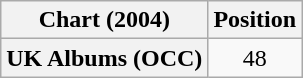<table class="wikitable plainrowheaders" style="text-align:center">
<tr>
<th scope="col">Chart (2004)</th>
<th scope="col">Position</th>
</tr>
<tr>
<th scope="row">UK Albums (OCC)</th>
<td>48</td>
</tr>
</table>
